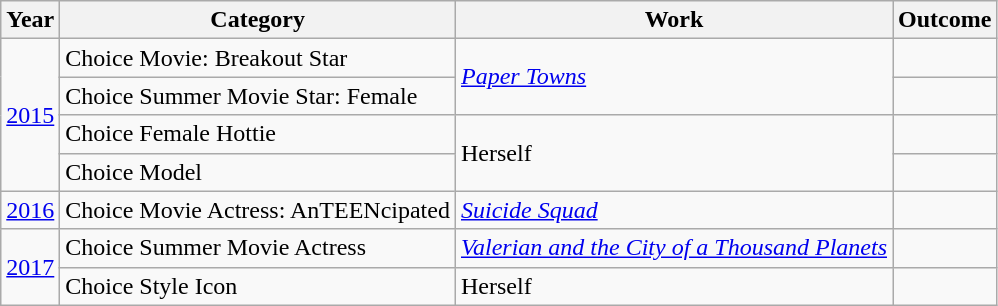<table class="wikitable Sortable">
<tr>
<th>Year</th>
<th>Category</th>
<th>Work</th>
<th>Outcome</th>
</tr>
<tr>
<td rowspan="4"><a href='#'>2015</a></td>
<td>Choice Movie: Breakout Star</td>
<td rowspan="2"><em><a href='#'>Paper Towns</a></em></td>
<td></td>
</tr>
<tr>
<td>Choice Summer Movie Star: Female</td>
<td></td>
</tr>
<tr>
<td>Choice Female Hottie</td>
<td rowspan="2">Herself</td>
<td></td>
</tr>
<tr>
<td>Choice Model</td>
<td></td>
</tr>
<tr>
<td><a href='#'>2016</a></td>
<td>Choice Movie Actress: AnTEENcipated</td>
<td><em><a href='#'>Suicide Squad</a></em></td>
<td></td>
</tr>
<tr>
<td rowspan="2"><a href='#'>2017</a></td>
<td>Choice Summer Movie Actress</td>
<td><em><a href='#'>Valerian and the City of a Thousand Planets</a></em></td>
<td></td>
</tr>
<tr>
<td>Choice Style Icon</td>
<td>Herself</td>
<td></td>
</tr>
</table>
